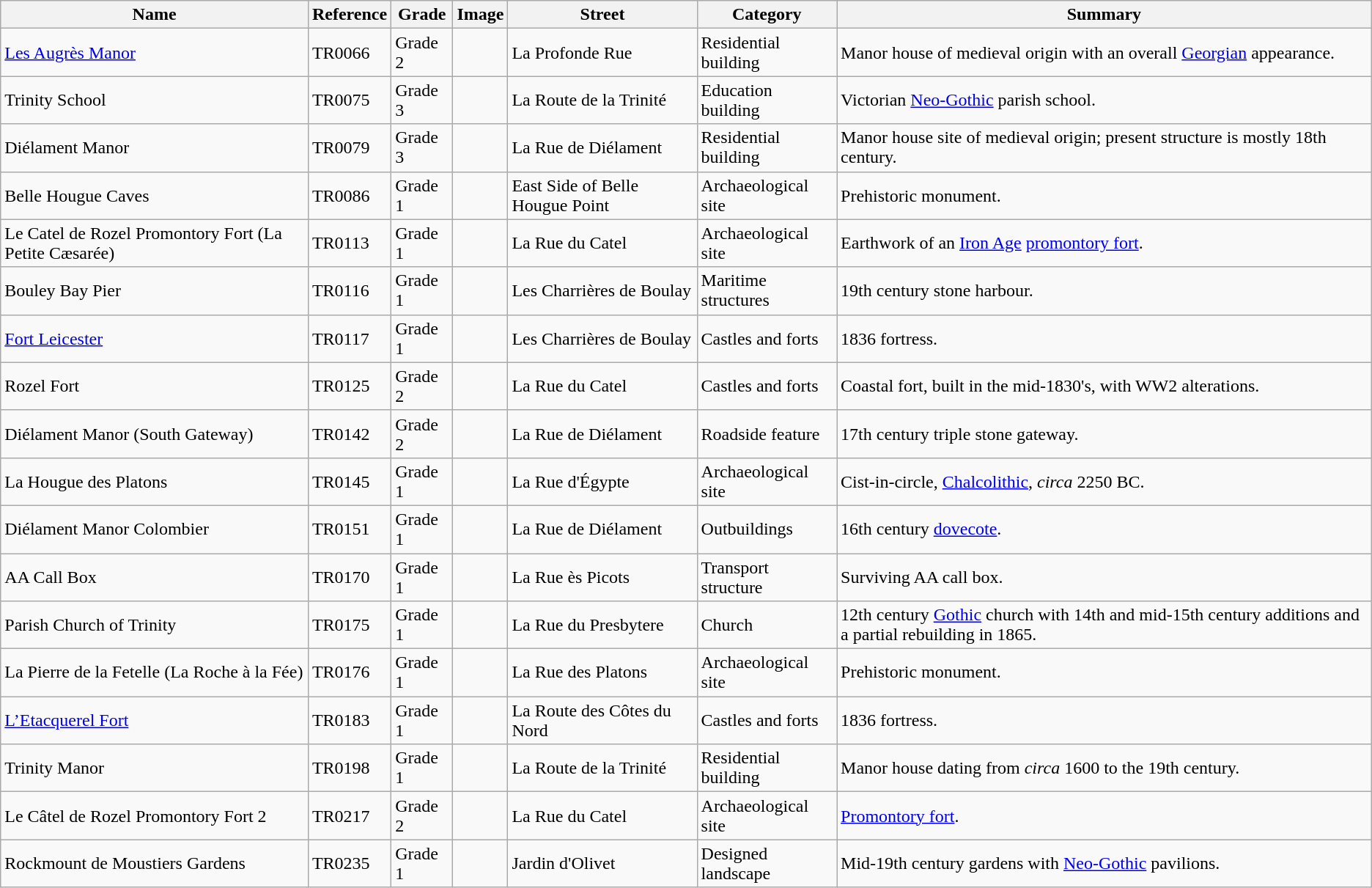<table class="wikitable sortable">
<tr>
<th>Name</th>
<th>Reference</th>
<th>Grade</th>
<th>Image</th>
<th>Street</th>
<th>Category</th>
<th>Summary</th>
</tr>
<tr>
<td><a href='#'>Les Augrès Manor</a></td>
<td>TR0066</td>
<td>Grade 2</td>
<td></td>
<td>La Profonde Rue</td>
<td>Residential building</td>
<td>Manor house of medieval origin with an overall <a href='#'>Georgian</a> appearance.</td>
</tr>
<tr>
<td>Trinity School</td>
<td>TR0075</td>
<td>Grade 3</td>
<td></td>
<td>La Route de la Trinité</td>
<td>Education building</td>
<td>Victorian <a href='#'>Neo-Gothic</a> parish school.</td>
</tr>
<tr>
<td>Diélament Manor</td>
<td>TR0079</td>
<td>Grade 3</td>
<td></td>
<td>La Rue de Diélament</td>
<td>Residential building</td>
<td>Manor house site of medieval origin; present structure is mostly 18th century.</td>
</tr>
<tr>
<td>Belle Hougue Caves</td>
<td>TR0086</td>
<td>Grade 1</td>
<td></td>
<td>East Side of Belle Hougue Point</td>
<td>Archaeological site</td>
<td>Prehistoric monument.</td>
</tr>
<tr>
<td>Le Catel de Rozel Promontory Fort (La Petite Cæsarée)</td>
<td>TR0113</td>
<td>Grade 1</td>
<td></td>
<td>La Rue du Catel</td>
<td>Archaeological site</td>
<td>Earthwork of an <a href='#'>Iron Age</a> <a href='#'>promontory fort</a>.</td>
</tr>
<tr>
<td>Bouley Bay Pier</td>
<td>TR0116</td>
<td>Grade 1</td>
<td></td>
<td>Les Charrières de Boulay</td>
<td>Maritime structures</td>
<td>19th century stone harbour.</td>
</tr>
<tr>
<td><a href='#'>Fort Leicester</a></td>
<td>TR0117</td>
<td>Grade 1</td>
<td></td>
<td>Les Charrières de Boulay</td>
<td>Castles and forts</td>
<td>1836 fortress.</td>
</tr>
<tr>
<td>Rozel Fort</td>
<td>TR0125</td>
<td>Grade 2</td>
<td></td>
<td>La Rue du Catel</td>
<td>Castles and forts</td>
<td>Coastal fort, built in the mid-1830's, with WW2 alterations.</td>
</tr>
<tr>
<td>Diélament Manor (South Gateway)</td>
<td>TR0142</td>
<td>Grade 2</td>
<td></td>
<td>La Rue de Diélament</td>
<td>Roadside feature</td>
<td>17th century triple stone gateway.</td>
</tr>
<tr>
<td>La Hougue des Platons</td>
<td>TR0145</td>
<td>Grade 1</td>
<td></td>
<td>La Rue d'Égypte</td>
<td>Archaeological site</td>
<td>Cist-in-circle, <a href='#'>Chalcolithic</a>, <em>circa</em> 2250 BC.</td>
</tr>
<tr>
<td>Diélament Manor Colombier</td>
<td>TR0151</td>
<td>Grade 1</td>
<td></td>
<td>La Rue de Diélament</td>
<td>Outbuildings</td>
<td>16th century <a href='#'>dovecote</a>.</td>
</tr>
<tr>
<td>AA Call Box</td>
<td>TR0170</td>
<td>Grade 1</td>
<td></td>
<td>La Rue ès Picots</td>
<td>Transport structure</td>
<td>Surviving AA call box.</td>
</tr>
<tr>
<td>Parish Church of Trinity</td>
<td>TR0175</td>
<td>Grade 1</td>
<td></td>
<td>La Rue du Presbytere</td>
<td>Church</td>
<td>12th century <a href='#'>Gothic</a> church with 14th and mid-15th century additions and a partial rebuilding in 1865.</td>
</tr>
<tr>
<td>La Pierre de la Fetelle (La Roche à la Fée)</td>
<td>TR0176</td>
<td>Grade 1</td>
<td></td>
<td>La Rue des Platons</td>
<td>Archaeological site</td>
<td>Prehistoric monument.</td>
</tr>
<tr>
<td><a href='#'>L’Etacquerel Fort</a></td>
<td>TR0183</td>
<td>Grade 1</td>
<td></td>
<td>La Route des Côtes du Nord</td>
<td>Castles and forts</td>
<td>1836 fortress.</td>
</tr>
<tr>
<td>Trinity Manor</td>
<td>TR0198</td>
<td>Grade 1</td>
<td></td>
<td>La Route de la Trinité</td>
<td>Residential building</td>
<td>Manor house dating from <em>circa</em> 1600 to the 19th century.</td>
</tr>
<tr>
<td>Le Câtel de Rozel Promontory Fort 2</td>
<td>TR0217</td>
<td>Grade 2</td>
<td></td>
<td>La Rue du Catel</td>
<td>Archaeological site</td>
<td><a href='#'>Promontory fort</a>.</td>
</tr>
<tr>
<td>Rockmount de Moustiers Gardens</td>
<td>TR0235</td>
<td>Grade 1</td>
<td></td>
<td>Jardin d'Olivet</td>
<td>Designed landscape</td>
<td>Mid-19th century gardens with <a href='#'>Neo-Gothic</a> pavilions.</td>
</tr>
</table>
